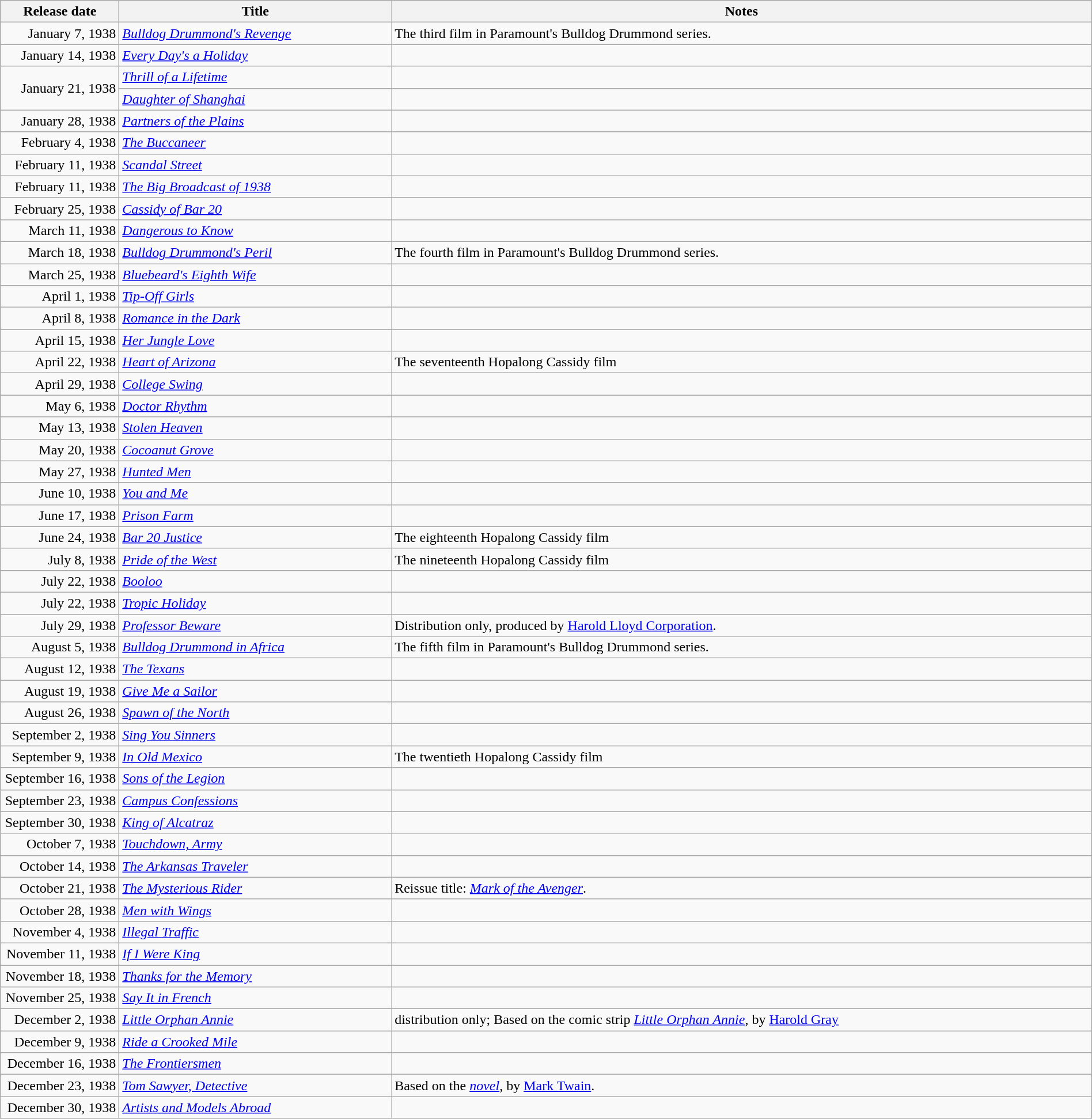<table class="wikitable sortable" style="width:100%;">
<tr>
<th scope="col" style="width:130px;">Release date</th>
<th>Title</th>
<th>Notes</th>
</tr>
<tr>
<td style="text-align:right;">January 7, 1938</td>
<td><em><a href='#'>Bulldog Drummond's Revenge</a></em></td>
<td>The third film in Paramount's Bulldog Drummond series.</td>
</tr>
<tr>
<td style="text-align:right;">January 14, 1938</td>
<td><em><a href='#'>Every Day's a Holiday</a></em></td>
<td></td>
</tr>
<tr>
<td style="text-align:right;" rowspan="2">January 21, 1938</td>
<td><em><a href='#'>Thrill of a Lifetime</a></em></td>
<td></td>
</tr>
<tr>
<td><em><a href='#'>Daughter of Shanghai</a></em></td>
<td></td>
</tr>
<tr>
<td style="text-align:right;">January 28, 1938</td>
<td><em><a href='#'>Partners of the Plains</a></em></td>
<td></td>
</tr>
<tr>
<td style="text-align:right;">February 4, 1938</td>
<td><em><a href='#'>The Buccaneer</a></em></td>
<td></td>
</tr>
<tr>
<td style="text-align:right;">February 11, 1938</td>
<td><em><a href='#'>Scandal Street</a></em></td>
<td></td>
</tr>
<tr>
<td style="text-align:right;">February 11, 1938</td>
<td><em><a href='#'>The Big Broadcast of 1938</a></em></td>
<td></td>
</tr>
<tr>
<td style="text-align:right;">February 25, 1938</td>
<td><em><a href='#'>Cassidy of Bar 20</a></em></td>
<td></td>
</tr>
<tr>
<td style="text-align:right;">March 11, 1938</td>
<td><em><a href='#'>Dangerous to Know</a></em></td>
<td></td>
</tr>
<tr>
<td style="text-align:right;">March 18, 1938</td>
<td><em><a href='#'>Bulldog Drummond's Peril</a></em></td>
<td>The fourth film in Paramount's Bulldog Drummond series.</td>
</tr>
<tr>
<td style="text-align:right;">March 25, 1938</td>
<td><em><a href='#'>Bluebeard's Eighth Wife</a></em></td>
<td></td>
</tr>
<tr>
<td style="text-align:right;">April 1, 1938</td>
<td><em><a href='#'>Tip-Off Girls</a></em></td>
<td></td>
</tr>
<tr>
<td style="text-align:right;">April 8, 1938</td>
<td><em><a href='#'>Romance in the Dark</a></em></td>
<td></td>
</tr>
<tr>
<td style="text-align:right;">April 15, 1938</td>
<td><em><a href='#'>Her Jungle Love</a></em></td>
<td></td>
</tr>
<tr>
<td style="text-align:right;">April 22, 1938</td>
<td><em><a href='#'>Heart of Arizona</a></em></td>
<td>The seventeenth Hopalong Cassidy film</td>
</tr>
<tr>
<td style="text-align:right;">April 29, 1938</td>
<td><em><a href='#'>College Swing</a></em></td>
<td></td>
</tr>
<tr>
<td style="text-align:right;">May 6, 1938</td>
<td><em><a href='#'>Doctor Rhythm</a></em></td>
<td></td>
</tr>
<tr>
<td style="text-align:right;">May 13, 1938</td>
<td><em><a href='#'>Stolen Heaven</a></em></td>
<td></td>
</tr>
<tr>
<td style="text-align:right;">May 20, 1938</td>
<td><em><a href='#'>Cocoanut Grove</a></em></td>
<td></td>
</tr>
<tr>
<td style="text-align:right;">May 27, 1938</td>
<td><em><a href='#'>Hunted Men</a></em></td>
<td></td>
</tr>
<tr>
<td style="text-align:right;">June 10, 1938</td>
<td><em><a href='#'>You and Me</a></em></td>
<td></td>
</tr>
<tr>
<td style="text-align:right;">June 17, 1938</td>
<td><em><a href='#'>Prison Farm</a></em></td>
<td></td>
</tr>
<tr>
<td style="text-align:right;">June 24, 1938</td>
<td><em><a href='#'>Bar 20 Justice</a></em></td>
<td>The eighteenth Hopalong Cassidy film</td>
</tr>
<tr>
<td style="text-align:right;">July 8, 1938</td>
<td><em><a href='#'>Pride of the West</a></em></td>
<td>The nineteenth Hopalong Cassidy film</td>
</tr>
<tr>
<td style="text-align:right;">July 22, 1938</td>
<td><em><a href='#'>Booloo</a></em></td>
<td></td>
</tr>
<tr>
<td style="text-align:right;">July 22, 1938</td>
<td><em><a href='#'>Tropic Holiday</a></em></td>
<td></td>
</tr>
<tr>
<td style="text-align:right;">July 29, 1938</td>
<td><em><a href='#'>Professor Beware</a></em></td>
<td>Distribution only, produced by <a href='#'>Harold Lloyd Corporation</a>.</td>
</tr>
<tr>
<td style="text-align:right;">August 5, 1938</td>
<td><em><a href='#'>Bulldog Drummond in Africa</a></em></td>
<td>The fifth film in Paramount's Bulldog Drummond series.</td>
</tr>
<tr>
<td style="text-align:right;">August 12, 1938</td>
<td><em><a href='#'>The Texans</a></em></td>
<td></td>
</tr>
<tr>
<td style="text-align:right;">August 19, 1938</td>
<td><em><a href='#'>Give Me a Sailor</a></em></td>
<td></td>
</tr>
<tr>
<td style="text-align:right;">August 26, 1938</td>
<td><em><a href='#'>Spawn of the North</a></em></td>
<td></td>
</tr>
<tr>
<td style="text-align:right;">September 2, 1938</td>
<td><em><a href='#'>Sing You Sinners</a></em></td>
<td></td>
</tr>
<tr>
<td style="text-align:right;">September 9, 1938</td>
<td><em><a href='#'>In Old Mexico</a></em></td>
<td>The twentieth Hopalong Cassidy film</td>
</tr>
<tr>
<td style="text-align:right;">September 16, 1938</td>
<td><em><a href='#'>Sons of the Legion</a></em></td>
<td></td>
</tr>
<tr>
<td style="text-align:right;">September 23, 1938</td>
<td><em><a href='#'>Campus Confessions</a></em></td>
<td></td>
</tr>
<tr>
<td style="text-align:right;">September 30, 1938</td>
<td><em><a href='#'>King of Alcatraz</a></em></td>
<td></td>
</tr>
<tr>
<td style="text-align:right;">October 7, 1938</td>
<td><em><a href='#'>Touchdown, Army</a></em></td>
<td></td>
</tr>
<tr>
<td style="text-align:right;">October 14, 1938</td>
<td><em><a href='#'>The Arkansas Traveler</a></em></td>
<td></td>
</tr>
<tr>
<td style="text-align:right;">October 21, 1938</td>
<td><em><a href='#'>The Mysterious Rider</a></em></td>
<td>Reissue title: <em><a href='#'>Mark of the Avenger</a></em>.</td>
</tr>
<tr>
<td style="text-align:right;">October 28, 1938</td>
<td><em><a href='#'>Men with Wings</a></em></td>
<td></td>
</tr>
<tr>
<td style="text-align:right;">November 4, 1938</td>
<td><em><a href='#'>Illegal Traffic</a></em></td>
<td></td>
</tr>
<tr>
<td style="text-align:right;">November 11, 1938</td>
<td><em><a href='#'>If I Were King</a></em></td>
<td></td>
</tr>
<tr>
<td style="text-align:right;">November 18, 1938</td>
<td><em><a href='#'>Thanks for the Memory</a></em></td>
<td></td>
</tr>
<tr>
<td style="text-align:right;">November 25, 1938</td>
<td><em><a href='#'>Say It in French</a></em></td>
<td></td>
</tr>
<tr>
<td style="text-align:right;">December 2, 1938</td>
<td><em><a href='#'>Little Orphan Annie</a></em></td>
<td>distribution only; Based on the comic strip <em><a href='#'>Little Orphan Annie</a></em>, by <a href='#'>Harold Gray</a></td>
</tr>
<tr>
<td style="text-align:right;">December 9, 1938</td>
<td><em><a href='#'>Ride a Crooked Mile</a></em></td>
<td></td>
</tr>
<tr>
<td style="text-align:right;">December 16, 1938</td>
<td><em><a href='#'>The Frontiersmen</a></em></td>
<td></td>
</tr>
<tr>
<td style="text-align:right;">December 23, 1938</td>
<td><em><a href='#'>Tom Sawyer, Detective</a></em></td>
<td>Based on the <em><a href='#'>novel</a></em>, by <a href='#'>Mark Twain</a>.</td>
</tr>
<tr>
<td style="text-align:right;">December 30, 1938</td>
<td><em><a href='#'>Artists and Models Abroad</a></em></td>
<td></td>
</tr>
</table>
